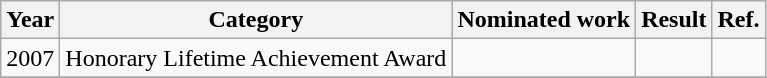<table class="wikitable">
<tr>
<th>Year</th>
<th>Category</th>
<th>Nominated work</th>
<th>Result</th>
<th>Ref.</th>
</tr>
<tr>
<td>2007</td>
<td>Honorary Lifetime Achievement Award</td>
<td></td>
<td></td>
<td></td>
</tr>
<tr>
</tr>
</table>
